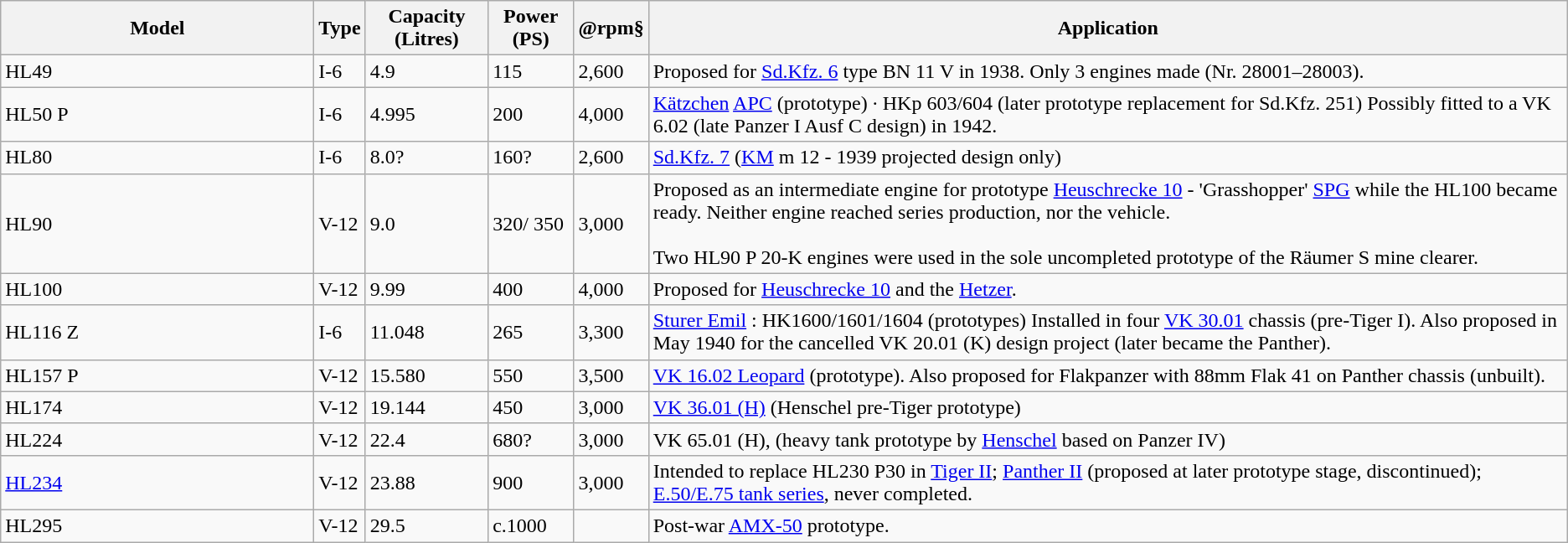<table class="wikitable">
<tr>
<th style="width:20%;" data-sort-type="text">Model</th>
<th data-sort-type="number">Type</th>
<th data-sort-type="number">Capacity (Litres)</th>
<th data-sort-type="number">Power (PS)</th>
<th data-sort-type="number">@rpm§</th>
<th data-sort-type="number">Application</th>
</tr>
<tr>
<td>HL49</td>
<td>I-6</td>
<td>4.9</td>
<td>115</td>
<td>2,600</td>
<td>Proposed for <a href='#'>Sd.Kfz. 6</a> type BN 11 V in 1938. Only 3 engines made (Nr. 28001–28003).</td>
</tr>
<tr>
<td>HL50 P</td>
<td>I-6</td>
<td>4.995</td>
<td>200</td>
<td>4,000</td>
<td><a href='#'>Kätzchen</a> <a href='#'>APC</a> (prototype) · HKp 603/604 (later prototype replacement for Sd.Kfz. 251) Possibly fitted to a VK 6.02 (late Panzer I Ausf C design) in 1942.</td>
</tr>
<tr>
<td>HL80</td>
<td>I-6</td>
<td>8.0?</td>
<td>160?</td>
<td>2,600</td>
<td><a href='#'>Sd.Kfz. 7</a> (<a href='#'>KM</a> m 12 - 1939 projected design only)</td>
</tr>
<tr>
<td>HL90</td>
<td>V-12</td>
<td>9.0</td>
<td>320/ 350 </td>
<td>3,000</td>
<td>Proposed as an intermediate engine for prototype <a href='#'>Heuschrecke 10</a> - 'Grasshopper' <a href='#'>SPG</a> while the HL100 became ready. Neither engine reached series production, nor the vehicle.<br><br>Two HL90 P 20-K engines were used in the sole uncompleted prototype of the Räumer S mine clearer.</td>
</tr>
<tr>
<td>HL100</td>
<td>V-12</td>
<td>9.99</td>
<td>400</td>
<td>4,000</td>
<td>Proposed for <a href='#'>Heuschrecke 10</a> and the <a href='#'>Hetzer</a>.</td>
</tr>
<tr>
<td>HL116 Z</td>
<td>I-6</td>
<td>11.048</td>
<td>265</td>
<td>3,300</td>
<td><a href='#'>Sturer Emil</a> : HK1600/1601/1604 (prototypes) Installed in four <a href='#'>VK 30.01</a> chassis (pre-Tiger I). Also proposed in May 1940 for the cancelled VK 20.01 (K) design project (later became the Panther).</td>
</tr>
<tr>
<td>HL157 P</td>
<td>V-12</td>
<td>15.580</td>
<td>550</td>
<td>3,500</td>
<td><a href='#'>VK 16.02 Leopard</a> (prototype). Also proposed for Flakpanzer with 88mm Flak 41 on Panther chassis (unbuilt).</td>
</tr>
<tr>
<td>HL174</td>
<td>V-12</td>
<td>19.144</td>
<td>450</td>
<td>3,000</td>
<td><a href='#'>VK 36.01 (H)</a> (Henschel pre-Tiger prototype)</td>
</tr>
<tr>
<td>HL224</td>
<td>V-12</td>
<td>22.4</td>
<td>680?</td>
<td>3,000</td>
<td>VK 65.01 (H), (heavy tank prototype by <a href='#'>Henschel</a> based on Panzer IV)</td>
</tr>
<tr>
<td><a href='#'>HL234</a></td>
<td>V-12</td>
<td>23.88</td>
<td>900</td>
<td>3,000</td>
<td>Intended to replace HL230 P30 in <a href='#'>Tiger II</a>; <a href='#'>Panther II</a> (proposed at later prototype stage, discontinued); <a href='#'>E.50/E.75 tank series</a>, never completed.</td>
</tr>
<tr>
<td>HL295</td>
<td>V-12</td>
<td>29.5</td>
<td>c.1000</td>
<td></td>
<td>Post-war <a href='#'>AMX-50</a> prototype.</td>
</tr>
</table>
